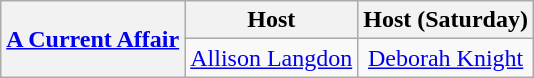<table class="wikitable">
<tr>
<th rowspan=2><a href='#'>A Current Affair</a></th>
<th>Host</th>
<th>Host (Saturday)</th>
</tr>
<tr style="text-align:center">
<td><a href='#'>Allison Langdon</a></td>
<td><a href='#'>Deborah Knight</a></td>
</tr>
</table>
